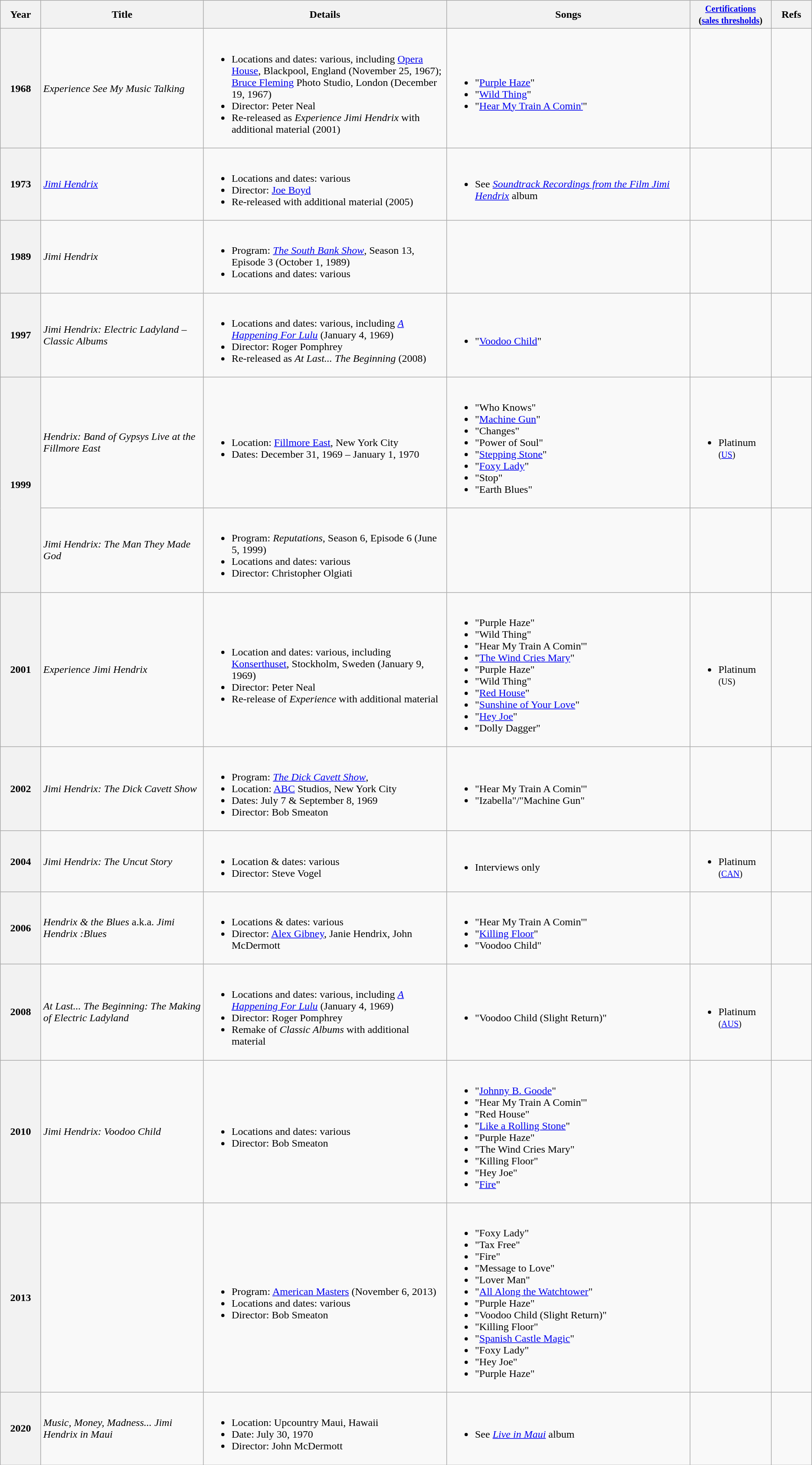<table class="wikitable plainrowheaders" border="1">
<tr>
<th scope="col" width=5%>Year</th>
<th scope="col" width=20%>Title</th>
<th scope="col" width=30%>Details</th>
<th scope="col" width=30%>Songs</th>
<th scope="col" width=10%><small><a href='#'>Certifications</a><br>(<a href='#'>sales thresholds</a>)</small></th>
<th scope="col" width=5%>Refs</th>
</tr>
<tr>
<th scope="row">1968</th>
<td><em>Experience</em>  <em>See My Music Talking</em></td>
<td><br><ul><li>Locations and dates: various, including <a href='#'>Opera House</a>, Blackpool, England (November 25, 1967); <a href='#'>Bruce Fleming</a> Photo Studio, London (December 19, 1967)</li><li>Director: Peter Neal</li><li>Re-released as <em>Experience Jimi Hendrix</em> with additional material (2001)</li></ul></td>
<td><br><ul><li>"<a href='#'>Purple Haze</a>"</li><li>"<a href='#'>Wild Thing</a>"</li><li>"<a href='#'>Hear My Train A Comin'</a>"</li></ul></td>
<td></td>
<td></td>
</tr>
<tr>
<th scope="row">1973</th>
<td><em><a href='#'>Jimi Hendrix</a></em></td>
<td><br><ul><li>Locations and dates: various</li><li>Director: <a href='#'>Joe Boyd</a></li><li>Re-released with additional material (2005)</li></ul></td>
<td><br><ul><li>See <em><a href='#'>Soundtrack Recordings from the Film Jimi Hendrix</a></em> album</li></ul></td>
<td></td>
<td></td>
</tr>
<tr>
<th scope="row">1989</th>
<td><em>Jimi Hendrix</em></td>
<td><br><ul><li>Program: <em><a href='#'>The South Bank Show</a></em>, Season 13, Episode 3 (October 1, 1989)</li><li>Locations and dates: various</li></ul></td>
<td></td>
<td></td>
<td></td>
</tr>
<tr>
<th scope="row">1997</th>
<td><em>Jimi Hendrix: Electric Ladyland – Classic Albums</em></td>
<td><br><ul><li>Locations and dates: various, including <em><a href='#'>A Happening For Lulu</a></em> (January 4, 1969)</li><li>Director: Roger Pomphrey</li><li>Re-released as <em>At Last... The Beginning</em> (2008)</li></ul></td>
<td><br><ul><li>"<a href='#'>Voodoo Child</a>"</li></ul></td>
<td></td>
<td></td>
</tr>
<tr>
<th scope="row" rowspan="2">1999</th>
<td><em>Hendrix: Band of Gypsys Live at the Fillmore East</em></td>
<td><br><ul><li>Location: <a href='#'>Fillmore East</a>, New York City</li><li>Dates: December 31, 1969 – January 1, 1970</li></ul></td>
<td><br><ul><li>"Who Knows"</li><li>"<a href='#'>Machine Gun</a>"</li><li>"Changes"</li><li>"Power of Soul"</li><li>"<a href='#'>Stepping Stone</a>"</li><li>"<a href='#'>Foxy Lady</a>"</li><li>"Stop"</li><li>"Earth Blues"</li></ul></td>
<td><br><ul><li>Platinum <small>(<a href='#'>US</a>)</small></li></ul></td>
<td><br></td>
</tr>
<tr>
<td><em>Jimi Hendrix: The Man They Made God</em></td>
<td><br><ul><li>Program: <em>Reputations</em>, Season 6, Episode 6 (June 5, 1999)</li><li>Locations and dates: various</li><li>Director: Christopher Olgiati</li></ul></td>
<td></td>
<td></td>
<td></td>
</tr>
<tr>
<th scope="row">2001</th>
<td><em>Experience Jimi Hendrix</em></td>
<td><br><ul><li>Location and dates: various, including <a href='#'>Konserthuset</a>, Stockholm, Sweden (January 9, 1969)</li><li>Director: Peter Neal</li><li>Re-release of <em>Experience</em> with additional material</li></ul></td>
<td><br><ul><li>"Purple Haze"</li><li>"Wild Thing"</li><li>"Hear My Train A Comin'"</li><li>"<a href='#'>The Wind Cries Mary</a>"</li><li>"Purple Haze"</li><li>"Wild Thing"</li><li>"<a href='#'>Red House</a>"</li><li>"<a href='#'>Sunshine of Your Love</a>"</li><li>"<a href='#'>Hey Joe</a>"</li><li>"Dolly Dagger"</li></ul></td>
<td><br><ul><li>Platinum <small>(US)</small></li></ul></td>
<td></td>
</tr>
<tr>
<th scope="row">2002</th>
<td><em>Jimi Hendrix: The Dick Cavett Show</em></td>
<td><br><ul><li>Program: <em><a href='#'>The Dick Cavett Show</a></em>,</li><li>Location: <a href='#'>ABC</a> Studios, New York City</li><li>Dates: July 7 & September 8, 1969</li><li>Director: Bob Smeaton</li></ul></td>
<td><br><ul><li>"Hear My Train A Comin'"</li><li>"Izabella"/"Machine Gun"</li></ul></td>
<td></td>
<td></td>
</tr>
<tr>
<th scope="row">2004</th>
<td><em>Jimi Hendrix: The Uncut Story</em></td>
<td><br><ul><li>Location & dates: various</li><li>Director: Steve Vogel</li></ul></td>
<td><br><ul><li>Interviews only</li></ul></td>
<td><br><ul><li>Platinum <small>(<a href='#'>CAN</a>)</small></li></ul></td>
<td></td>
</tr>
<tr>
<th scope="row">2006</th>
<td><em>Hendrix & the Blues</em> a.k.a. <em>Jimi Hendrix :Blues</em></td>
<td><br><ul><li>Locations & dates: various</li><li>Director: <a href='#'>Alex Gibney</a>, Janie Hendrix, John McDermott</li></ul></td>
<td><br><ul><li>"Hear My Train A Comin'"</li><li>"<a href='#'>Killing Floor</a>"</li><li>"Voodoo Child"</li></ul></td>
<td></td>
<td></td>
</tr>
<tr>
<th scope="row">2008</th>
<td><em>At Last... The Beginning: The Making of Electric Ladyland</em></td>
<td><br><ul><li>Locations and dates: various, including <em><a href='#'>A Happening For Lulu</a></em> (January 4, 1969)</li><li>Director: Roger Pomphrey</li><li>Remake of <em>Classic Albums</em> with additional material</li></ul></td>
<td><br><ul><li>"Voodoo Child (Slight Return)"</li></ul></td>
<td><br><ul><li>Platinum <small>(<a href='#'>AUS</a>)</small></li></ul></td>
<td><br></td>
</tr>
<tr>
<th scope="row">2010</th>
<td><em>Jimi Hendrix: Voodoo Child</em></td>
<td><br><ul><li>Locations and dates: various</li><li>Director: Bob Smeaton</li></ul></td>
<td><br><ul><li>"<a href='#'>Johnny B. Goode</a>"</li><li>"Hear My Train A Comin'"</li><li>"Red House"</li><li>"<a href='#'>Like a Rolling Stone</a>"</li><li>"Purple Haze"</li><li>"The Wind Cries Mary"</li><li>"Killing Floor"</li><li>"Hey Joe"</li><li>"<a href='#'>Fire</a>"</li></ul></td>
<td></td>
<td></td>
</tr>
<tr>
<th scope="row">2013</th>
<td><em></em></td>
<td><br><ul><li>Program: <a href='#'>American Masters</a> (November 6, 2013)</li><li>Locations and dates: various</li><li>Director: Bob Smeaton</li></ul></td>
<td><br><ul><li>"Foxy Lady"</li><li>"Tax Free"</li><li>"Fire"</li><li>"Message to Love"</li><li>"Lover Man"</li><li>"<a href='#'>All Along the Watchtower</a>"</li><li>"Purple Haze"</li><li>"Voodoo Child (Slight Return)"</li><li>"Killing Floor"</li><li>"<a href='#'>Spanish Castle Magic</a>"</li><li>"Foxy Lady"</li><li>"Hey Joe"</li><li>"Purple Haze"</li></ul></td>
<td></td>
<td></td>
</tr>
<tr>
<th scope="row">2020</th>
<td><em>Music, Money, Madness... Jimi Hendrix in Maui</em></td>
<td><br><ul><li>Location: Upcountry Maui, Hawaii</li><li>Date: July 30, 1970</li><li>Director: John McDermott</li></ul></td>
<td><br><ul><li>See <em><a href='#'>Live in Maui</a></em> album</li></ul></td>
<td></td>
<td></td>
</tr>
</table>
